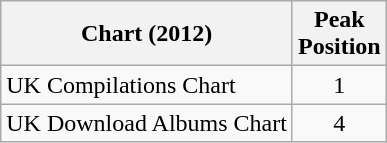<table class="wikitable">
<tr>
<th>Chart (2012)</th>
<th>Peak<br>Position</th>
</tr>
<tr>
<td>UK Compilations Chart</td>
<td align="center">1</td>
</tr>
<tr>
<td>UK Download Albums Chart</td>
<td align="center">4</td>
</tr>
</table>
